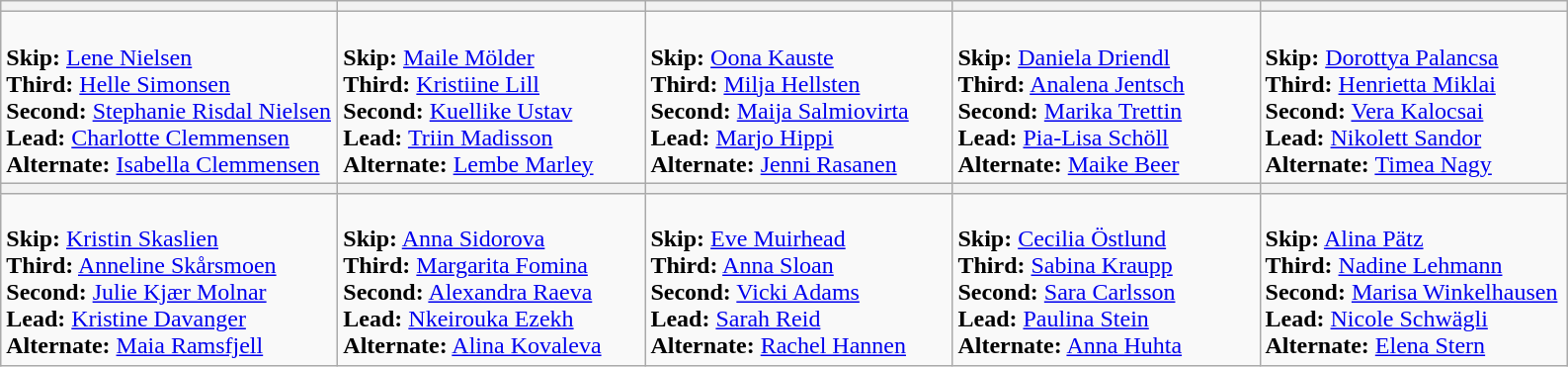<table class="wikitable">
<tr>
<th width=220></th>
<th width=200></th>
<th width=200></th>
<th width=200></th>
<th width=200></th>
</tr>
<tr>
<td><br><strong>Skip:</strong> <a href='#'>Lene Nielsen</a><br>
<strong>Third:</strong> <a href='#'>Helle Simonsen</a><br>
<strong>Second:</strong> <a href='#'>Stephanie Risdal Nielsen</a><br>
<strong>Lead:</strong> <a href='#'>Charlotte Clemmensen</a><br>
<strong>Alternate:</strong> <a href='#'>Isabella Clemmensen</a></td>
<td><br><strong>Skip:</strong> <a href='#'>Maile Mölder</a><br>
<strong>Third:</strong> <a href='#'>Kristiine Lill</a><br>
<strong>Second:</strong> <a href='#'>Kuellike Ustav</a><br>
<strong>Lead:</strong> <a href='#'>Triin Madisson</a><br>
<strong>Alternate:</strong> <a href='#'>Lembe Marley</a></td>
<td><br><strong>Skip:</strong> <a href='#'>Oona Kauste</a><br>
<strong>Third:</strong> <a href='#'>Milja Hellsten</a><br>
<strong>Second:</strong> <a href='#'>Maija Salmiovirta</a><br>
<strong>Lead:</strong> <a href='#'>Marjo Hippi</a><br>
<strong>Alternate:</strong> <a href='#'>Jenni Rasanen</a></td>
<td><br><strong>Skip:</strong> <a href='#'>Daniela Driendl</a><br>
<strong>Third:</strong> <a href='#'>Analena Jentsch</a><br>
<strong>Second:</strong> <a href='#'>Marika Trettin</a><br>
<strong>Lead:</strong> <a href='#'>Pia-Lisa Schöll</a><br>
<strong>Alternate:</strong> <a href='#'>Maike Beer</a></td>
<td><br><strong>Skip:</strong> <a href='#'>Dorottya Palancsa</a><br>
<strong>Third:</strong> <a href='#'>Henrietta Miklai</a><br>
<strong>Second:</strong> <a href='#'>Vera Kalocsai</a><br>
<strong>Lead:</strong> <a href='#'>Nikolett Sandor</a><br>
<strong>Alternate:</strong> <a href='#'>Timea Nagy</a></td>
</tr>
<tr>
<th width=200></th>
<th width=200></th>
<th width=200></th>
<th width=200></th>
<th width=200></th>
</tr>
<tr>
<td><br><strong>Skip:</strong> <a href='#'>Kristin Skaslien</a><br>
<strong>Third:</strong> <a href='#'>Anneline Skårsmoen</a><br>
<strong>Second:</strong> <a href='#'>Julie Kjær Molnar</a><br>
<strong>Lead:</strong> <a href='#'>Kristine Davanger</a><br>
<strong>Alternate:</strong> <a href='#'>Maia Ramsfjell</a></td>
<td><br><strong>Skip:</strong> <a href='#'>Anna Sidorova</a><br>
<strong>Third:</strong> <a href='#'>Margarita Fomina</a><br>
<strong>Second:</strong> <a href='#'>Alexandra Raeva</a><br>
<strong>Lead:</strong> <a href='#'>Nkeirouka Ezekh</a><br>
<strong>Alternate:</strong> <a href='#'>Alina Kovaleva</a><br></td>
<td><br><strong>Skip:</strong> <a href='#'>Eve Muirhead</a><br>
<strong>Third:</strong> <a href='#'>Anna Sloan</a><br>
<strong>Second:</strong> <a href='#'>Vicki Adams</a><br>
<strong>Lead:</strong> <a href='#'>Sarah Reid</a><br>
<strong>Alternate:</strong> <a href='#'>Rachel Hannen</a></td>
<td><br><strong>Skip:</strong> <a href='#'>Cecilia Östlund</a><br>
<strong>Third:</strong> <a href='#'>Sabina Kraupp</a><br>
<strong>Second:</strong> <a href='#'>Sara Carlsson</a><br>
<strong>Lead:</strong> <a href='#'>Paulina Stein</a><br>
<strong>Alternate:</strong> <a href='#'>Anna Huhta</a></td>
<td><br><strong>Skip:</strong> <a href='#'>Alina Pätz</a><br>
<strong>Third:</strong> <a href='#'>Nadine Lehmann</a><br>
<strong>Second:</strong> <a href='#'>Marisa Winkelhausen</a><br>
<strong>Lead:</strong> <a href='#'>Nicole Schwägli</a><br>
<strong>Alternate:</strong> <a href='#'>Elena Stern</a></td>
</tr>
</table>
